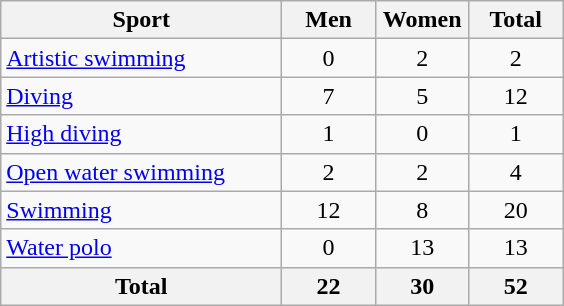<table class="wikitable sortable" style="text-align:center;">
<tr>
<th width=180>Sport</th>
<th width=55>Men</th>
<th width=55>Women</th>
<th width=55>Total</th>
</tr>
<tr>
<td align=left><a href='#'>Artistic swimming</a></td>
<td>0</td>
<td>2</td>
<td>2</td>
</tr>
<tr>
<td align=left><a href='#'>Diving</a></td>
<td>7</td>
<td>5</td>
<td>12</td>
</tr>
<tr>
<td align=left><a href='#'>High diving</a></td>
<td>1</td>
<td>0</td>
<td>1</td>
</tr>
<tr>
<td align=left><a href='#'>Open water swimming</a></td>
<td>2</td>
<td>2</td>
<td>4</td>
</tr>
<tr>
<td align=left><a href='#'>Swimming</a></td>
<td>12</td>
<td>8</td>
<td>20</td>
</tr>
<tr>
<td align=left><a href='#'>Water polo</a></td>
<td>0</td>
<td>13</td>
<td>13</td>
</tr>
<tr>
<th>Total</th>
<th>22</th>
<th>30</th>
<th>52</th>
</tr>
</table>
